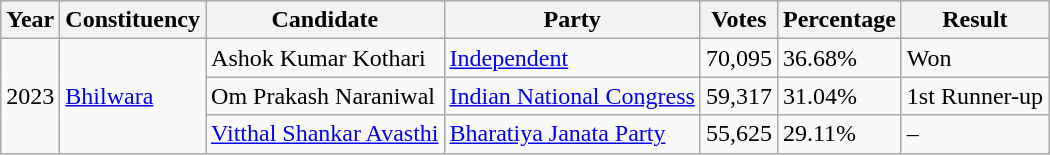<table class="wikitable">
<tr>
<th>Year</th>
<th>Constituency</th>
<th>Candidate</th>
<th>Party</th>
<th>Votes</th>
<th>Percentage</th>
<th>Result</th>
</tr>
<tr>
<td rowspan="3">2023</td>
<td rowspan="3"><a href='#'>Bhilwara</a></td>
<td>Ashok Kumar Kothari</td>
<td><a href='#'>Independent</a></td>
<td>70,095</td>
<td>36.68%</td>
<td>Won</td>
</tr>
<tr>
<td>Om Prakash Naraniwal</td>
<td><a href='#'>Indian National Congress</a></td>
<td>59,317</td>
<td>31.04%</td>
<td>1st Runner-up</td>
</tr>
<tr>
<td><a href='#'>Vitthal Shankar Avasthi</a></td>
<td><a href='#'>Bharatiya Janata Party</a></td>
<td>55,625</td>
<td>29.11%</td>
<td>–</td>
</tr>
</table>
